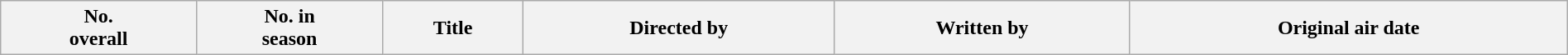<table class="wikitable plainrowheaders" style="width:100%; background:#fff;">
<tr>
<th style="background:#;">No.<br>overall</th>
<th style="background:#;">No. in<br>season</th>
<th style="background:#;">Title</th>
<th style="background:#;">Directed by</th>
<th style="background:#;">Written by</th>
<th style="background:#;">Original air date<br>
















</th>
</tr>
</table>
